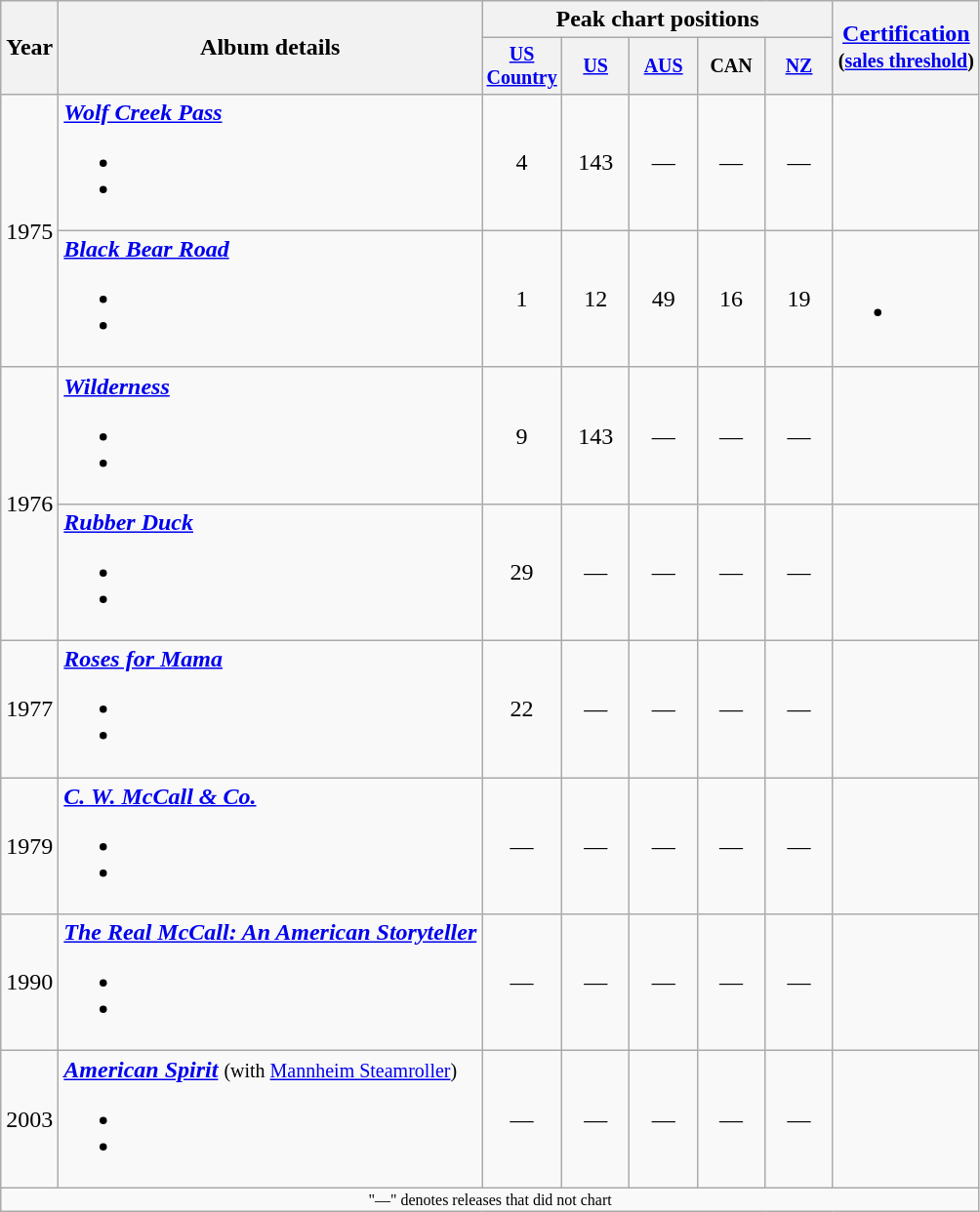<table class="wikitable" style="text-align:center;">
<tr>
<th rowspan="2">Year</th>
<th rowspan="2">Album details</th>
<th colspan="5">Peak chart positions</th>
<th rowspan="2"><a href='#'>Certification</a><br><small>(<a href='#'>sales threshold</a>)</small></th>
</tr>
<tr style="font-size:smaller;">
<th style="width:40px;"><a href='#'>US Country</a></th>
<th style="width:40px;"><a href='#'>US</a></th>
<th style="width:40px;"><a href='#'>AUS</a></th>
<th style="width:40px;">CAN</th>
<th style="width:40px;"><a href='#'>NZ</a></th>
</tr>
<tr>
<td rowspan="2">1975</td>
<td style="text-align:left;"><strong><em><a href='#'>Wolf Creek Pass</a></em></strong><br><ul><li></li><li></li></ul></td>
<td>4</td>
<td>143</td>
<td>—</td>
<td>—</td>
<td>—</td>
<td></td>
</tr>
<tr>
<td style="text-align:left;"><strong><em><a href='#'>Black Bear Road</a></em></strong><br><ul><li></li><li></li></ul></td>
<td>1</td>
<td>12</td>
<td>49</td>
<td>16</td>
<td>19</td>
<td style="text-align:left;"><br><ul><li></li></ul></td>
</tr>
<tr>
<td rowspan="2">1976</td>
<td style="text-align:left;"><strong><em><a href='#'>Wilderness</a></em></strong><br><ul><li></li><li></li></ul></td>
<td>9</td>
<td>143</td>
<td>—</td>
<td>—</td>
<td>—</td>
<td></td>
</tr>
<tr>
<td style="text-align:left;"><strong><em><a href='#'>Rubber Duck</a></em></strong><br><ul><li></li><li></li></ul></td>
<td>29</td>
<td>—</td>
<td>—</td>
<td>—</td>
<td>—</td>
<td></td>
</tr>
<tr>
<td>1977</td>
<td style="text-align:left;"><strong><em><a href='#'>Roses for Mama</a></em></strong><br><ul><li></li><li></li></ul></td>
<td>22</td>
<td>—</td>
<td>—</td>
<td>—</td>
<td>—</td>
<td></td>
</tr>
<tr>
<td>1979</td>
<td style="text-align:left;"><strong><em><a href='#'>C. W. McCall & Co.</a></em></strong><br><ul><li></li><li></li></ul></td>
<td>—</td>
<td>—</td>
<td>—</td>
<td>—</td>
<td>—</td>
<td></td>
</tr>
<tr>
<td>1990</td>
<td style="text-align:left;"><strong><em><a href='#'>The Real McCall: An American Storyteller</a></em></strong><br><ul><li></li><li></li></ul></td>
<td>—</td>
<td>—</td>
<td>—</td>
<td>—</td>
<td>—</td>
<td></td>
</tr>
<tr>
<td>2003</td>
<td style="text-align:left;"><strong><em><a href='#'>American Spirit</a></em></strong> <small>(with <a href='#'>Mannheim Steamroller</a>)</small><br><ul><li></li><li></li></ul></td>
<td>—</td>
<td>—</td>
<td>—</td>
<td>—</td>
<td>—</td>
<td></td>
</tr>
<tr>
<td colspan="10" style="font-size:8pt">"—" denotes releases that did not chart</td>
</tr>
</table>
